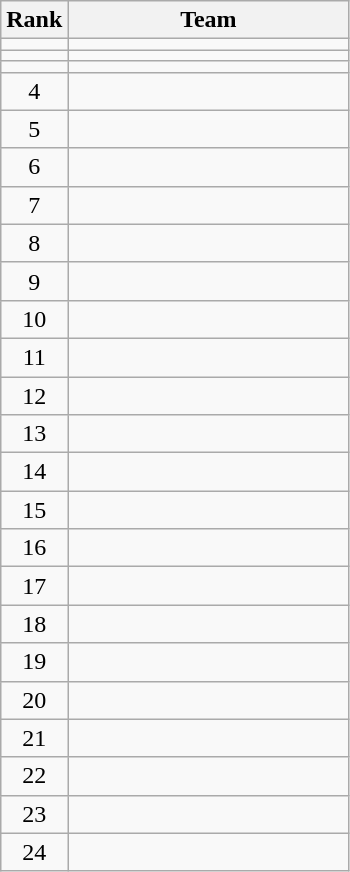<table class=wikitable style="text-align:center;">
<tr>
<th>Rank</th>
<th width=180>Team</th>
</tr>
<tr>
<td></td>
<td align=left></td>
</tr>
<tr>
<td></td>
<td align=left></td>
</tr>
<tr>
<td></td>
<td align=left></td>
</tr>
<tr>
<td>4</td>
<td align=left></td>
</tr>
<tr>
<td>5</td>
<td align=left></td>
</tr>
<tr>
<td>6</td>
<td align=left></td>
</tr>
<tr>
<td>7</td>
<td align=left></td>
</tr>
<tr>
<td>8</td>
<td align=left></td>
</tr>
<tr>
<td>9</td>
<td align=left></td>
</tr>
<tr>
<td>10</td>
<td align=left></td>
</tr>
<tr>
<td>11</td>
<td align=left></td>
</tr>
<tr>
<td>12</td>
<td align=left></td>
</tr>
<tr>
<td>13</td>
<td align=left></td>
</tr>
<tr>
<td>14</td>
<td align=left></td>
</tr>
<tr>
<td>15</td>
<td align=left></td>
</tr>
<tr>
<td>16</td>
<td align=left></td>
</tr>
<tr>
<td>17</td>
<td align=left></td>
</tr>
<tr>
<td>18</td>
<td align=left></td>
</tr>
<tr>
<td>19</td>
<td align=left></td>
</tr>
<tr>
<td>20</td>
<td align=left></td>
</tr>
<tr>
<td>21</td>
<td align=left></td>
</tr>
<tr>
<td>22</td>
<td align=left></td>
</tr>
<tr>
<td>23</td>
<td align=left></td>
</tr>
<tr>
<td>24</td>
<td align=left></td>
</tr>
</table>
